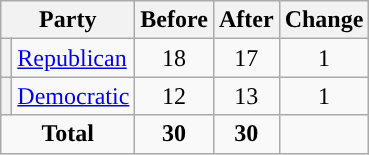<table class="wikitable" style="text-align:center;">
<tr>
<th colspan="2">Party</th>
<th>Before</th>
<th>After</th>
<th>Change</th>
</tr>
<tr>
<th style="background-color:"></th>
<td style="text-align:left;"><a href='#'>Republican</a></td>
<td>18</td>
<td>17</td>
<td> 1</td>
</tr>
<tr>
<th style="background-color:"></th>
<td style="text-align:left;"><a href='#'>Democratic</a></td>
<td>12</td>
<td>13</td>
<td> 1</td>
</tr>
<tr>
<td colspan="2"><strong>Total</strong></td>
<td><strong>30</strong></td>
<td><strong>30</strong></td>
<td></td>
</tr>
</table>
